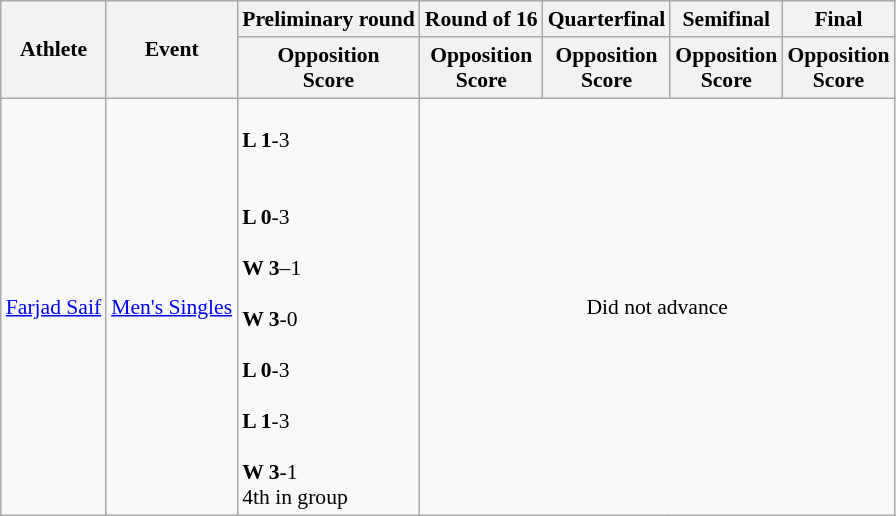<table class=wikitable style="font-size:90%">
<tr>
<th rowspan="2">Athlete</th>
<th rowspan="2">Event</th>
<th>Preliminary round</th>
<th>Round of 16</th>
<th>Quarterfinal</th>
<th>Semifinal</th>
<th>Final</th>
</tr>
<tr>
<th>Opposition <br>Score</th>
<th>Opposition <br>Score</th>
<th>Opposition <br>Score</th>
<th>Opposition <br>Score</th>
<th>Opposition <br>Score</th>
</tr>
<tr>
<td><a href='#'>Farjad Saif</a></td>
<td><a href='#'>Men's Singles</a></td>
<td><br><strong>L 1</strong>-3<br><br><br><strong>L 0</strong>-3<br>
<br><strong>W 3</strong>–1<br>
<br><strong>W 3</strong>-0<br>
<br><strong>L 0</strong>-3<br>
<br><strong>L 1</strong>-3<br>
<br><strong>W 3</strong>-1<br>4th in group</td>
<td align=center colspan=4>Did not advance</td>
</tr>
</table>
